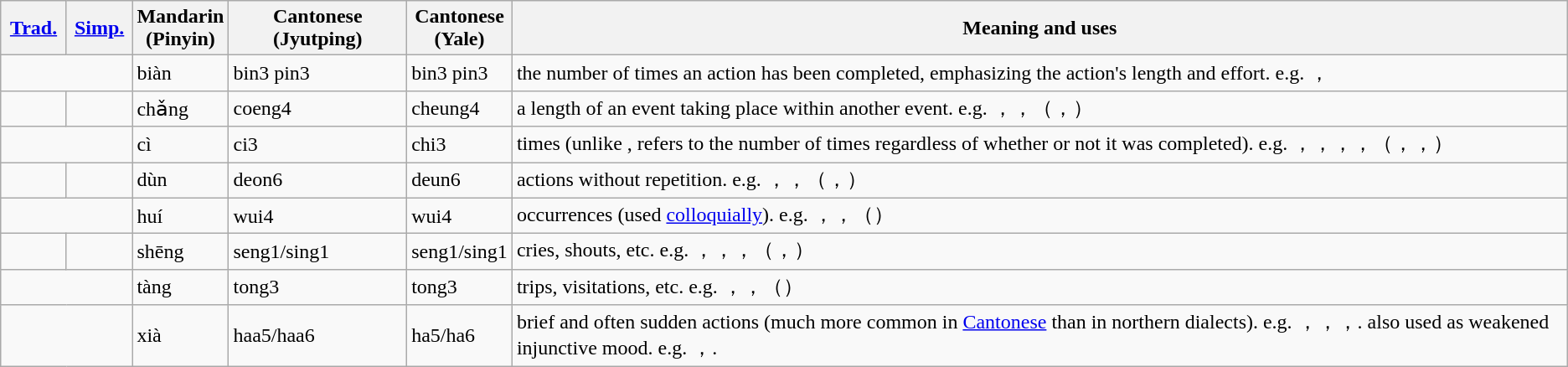<table class="wikitable">
<tr>
<th width="45"><a href='#'>Trad.</a></th>
<th width="45"><a href='#'>Simp.</a></th>
<th>Mandarin<br>(Pinyin)</th>
<th>Cantonese (Jyutping)</th>
<th>Cantonese<br>(Yale)</th>
<th>Meaning and uses</th>
</tr>
<tr>
<td colspan="2" align="center"></td>
<td>biàn</td>
<td>bin3 pin3</td>
<td>bin3 pin3</td>
<td>the number of times an action has been completed, emphasizing the action's length and effort. e.g. ，</td>
</tr>
<tr>
<td align="center"></td>
<td align="center"></td>
<td>chǎng</td>
<td>coeng4</td>
<td>cheung4</td>
<td>a length of an event taking place within another event. e.g. ，，（，）</td>
</tr>
<tr>
<td colspan="2" align="center"></td>
<td>cì</td>
<td>ci3</td>
<td>chi3</td>
<td>times (unlike ,  refers to the number of times regardless of whether or not it was completed). e.g. ，，，，（，，）</td>
</tr>
<tr>
<td align="center"></td>
<td align="center"></td>
<td>dùn</td>
<td>deon6</td>
<td>deun6</td>
<td>actions without repetition. e.g. ，，（，）</td>
</tr>
<tr>
<td colspan="2" align="center"></td>
<td>huí</td>
<td>wui4</td>
<td>wui4</td>
<td>occurrences (used <a href='#'>colloquially</a>). e.g. ，，（）</td>
</tr>
<tr>
<td align="center"></td>
<td align="center"></td>
<td>shēng</td>
<td>seng1/sing1</td>
<td>seng1/sing1</td>
<td>cries, shouts, etc. e.g. ，，，（，）</td>
</tr>
<tr>
<td colspan="2" align="center"></td>
<td>tàng</td>
<td>tong3</td>
<td>tong3</td>
<td>trips, visitations, etc. e.g. ，，（）</td>
</tr>
<tr>
<td colspan="2" align="center"></td>
<td>xià</td>
<td>haa5/haa6</td>
<td>ha5/ha6</td>
<td>brief and often sudden actions (much more common in <a href='#'>Cantonese</a> than in northern dialects). e.g. ，，，. also used as weakened injunctive mood. e.g. ，.</td>
</tr>
</table>
